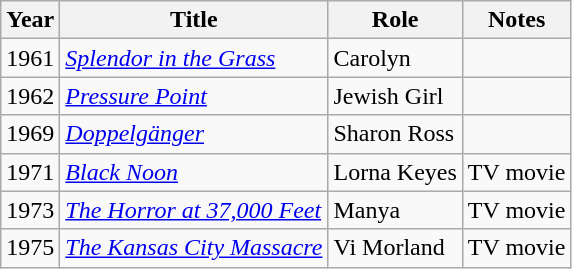<table class="wikitable">
<tr>
<th>Year</th>
<th>Title</th>
<th>Role</th>
<th>Notes</th>
</tr>
<tr>
<td>1961</td>
<td><em><a href='#'>Splendor in the Grass</a></em></td>
<td>Carolyn</td>
<td></td>
</tr>
<tr>
<td>1962</td>
<td><em><a href='#'>Pressure Point</a></em></td>
<td>Jewish Girl</td>
<td></td>
</tr>
<tr>
<td>1969</td>
<td><em><a href='#'>Doppelgänger</a></em></td>
<td>Sharon Ross</td>
<td></td>
</tr>
<tr>
<td>1971</td>
<td><em><a href='#'>Black Noon</a></em></td>
<td>Lorna Keyes</td>
<td>TV movie</td>
</tr>
<tr>
<td>1973</td>
<td><em><a href='#'>The Horror at 37,000 Feet</a></em></td>
<td>Manya</td>
<td>TV movie</td>
</tr>
<tr>
<td>1975</td>
<td><em><a href='#'>The Kansas City Massacre</a></em></td>
<td>Vi Morland</td>
<td>TV movie</td>
</tr>
</table>
